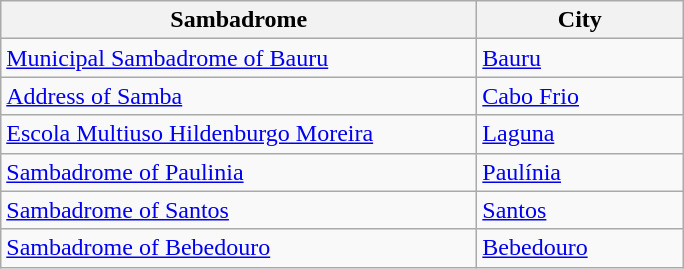<table Class = wikitable>
<tr>
<th width = "310">Sambadrome</th>
<th width = "130">City</th>
</tr>
<tr>
<td><a href='#'>Municipal Sambadrome of Bauru</a></td>
<td><a href='#'>Bauru</a></td>
</tr>
<tr>
<td><a href='#'>Address of Samba</a></td>
<td><a href='#'>Cabo Frio</a></td>
</tr>
<tr>
<td><a href='#'>Escola Multiuso Hildenburgo Moreira</a></td>
<td><a href='#'>Laguna</a></td>
</tr>
<tr>
<td><a href='#'>Sambadrome of Paulinia</a></td>
<td><a href='#'>Paulínia</a></td>
</tr>
<tr>
<td><a href='#'>Sambadrome of Santos</a></td>
<td><a href='#'>Santos</a></td>
</tr>
<tr>
<td><a href='#'>Sambadrome of Bebedouro</a></td>
<td><a href='#'>Bebedouro</a></td>
</tr>
</table>
